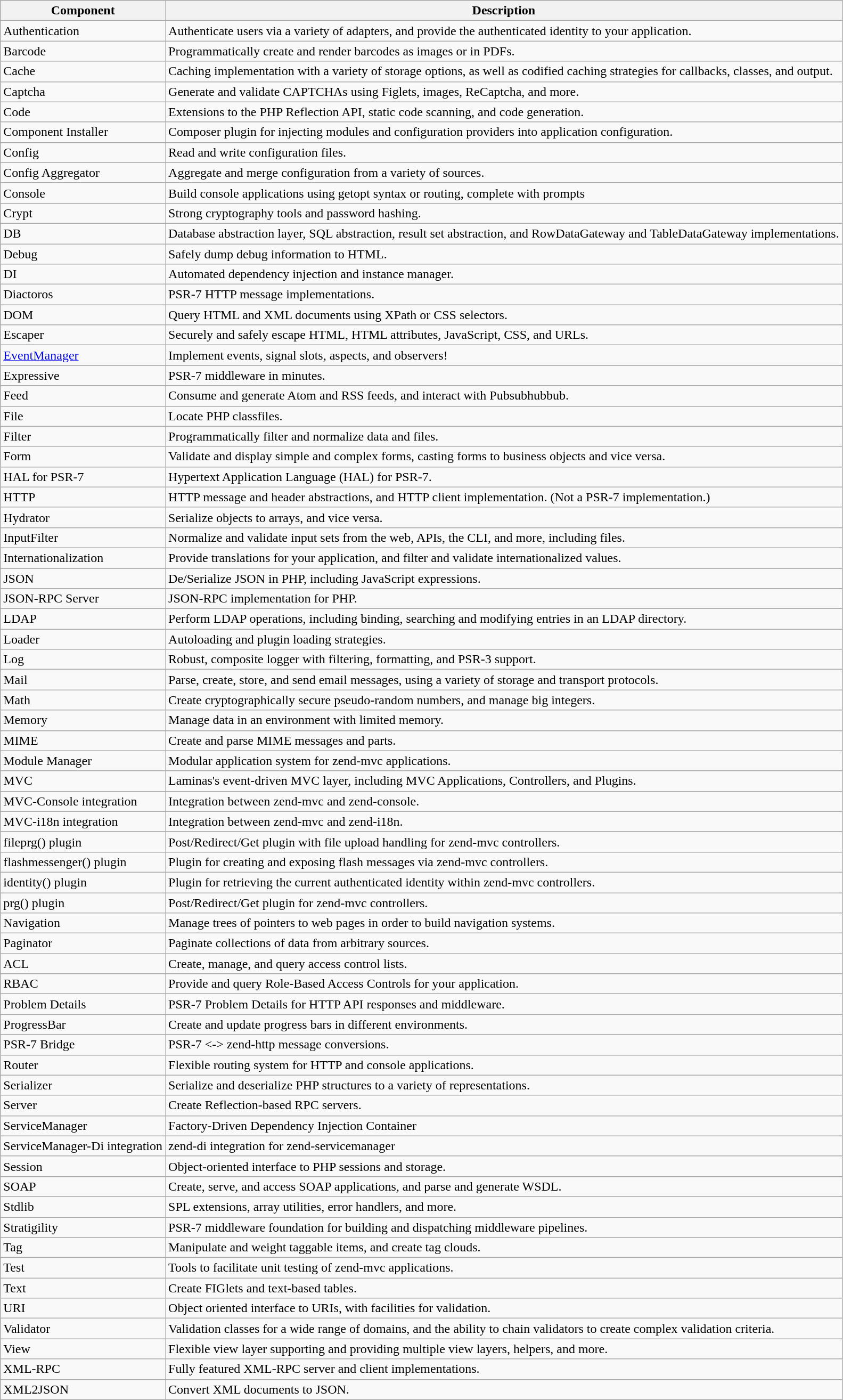<table class="wikitable">
<tr>
<th>Component</th>
<th>Description</th>
</tr>
<tr>
<td>Authentication</td>
<td>Authenticate users via a variety of adapters, and provide the authenticated identity to your application.</td>
</tr>
<tr>
<td>Barcode</td>
<td>Programmatically create and render barcodes as images or in PDFs.</td>
</tr>
<tr>
<td>Cache</td>
<td>Caching implementation with a variety of storage options, as well as codified caching strategies for callbacks, classes, and output.</td>
</tr>
<tr>
<td>Captcha</td>
<td>Generate and validate CAPTCHAs using Figlets, images, ReCaptcha, and more.</td>
</tr>
<tr>
<td>Code</td>
<td>Extensions to the PHP Reflection API, static code scanning, and code generation.</td>
</tr>
<tr>
<td>Component Installer</td>
<td>Composer plugin for injecting modules and configuration providers into application configuration.</td>
</tr>
<tr>
<td>Config</td>
<td>Read and write configuration files.</td>
</tr>
<tr>
<td>Config Aggregator</td>
<td>Aggregate and merge configuration from a variety of sources.</td>
</tr>
<tr>
<td>Console</td>
<td>Build console applications using getopt syntax or routing, complete with prompts</td>
</tr>
<tr>
<td>Crypt</td>
<td>Strong cryptography tools and password hashing.</td>
</tr>
<tr>
<td>DB</td>
<td>Database abstraction layer, SQL abstraction, result set abstraction, and RowDataGateway and TableDataGateway implementations.</td>
</tr>
<tr>
<td>Debug</td>
<td>Safely dump debug information to HTML.</td>
</tr>
<tr>
<td>DI</td>
<td>Automated dependency injection and instance manager.</td>
</tr>
<tr>
<td>Diactoros</td>
<td>PSR-7 HTTP message implementations.</td>
</tr>
<tr>
<td>DOM</td>
<td>Query HTML and XML documents using XPath or CSS selectors.</td>
</tr>
<tr>
<td>Escaper</td>
<td>Securely and safely escape HTML, HTML attributes, JavaScript, CSS, and URLs.</td>
</tr>
<tr>
<td><a href='#'>EventManager</a></td>
<td>Implement events, signal slots, aspects, and observers!</td>
</tr>
<tr>
<td>Expressive</td>
<td>PSR-7 middleware in minutes.</td>
</tr>
<tr>
<td>Feed</td>
<td>Consume and generate Atom and RSS feeds, and interact with Pubsubhubbub.</td>
</tr>
<tr>
<td>File</td>
<td>Locate PHP classfiles.</td>
</tr>
<tr>
<td>Filter</td>
<td>Programmatically filter and normalize data and files.</td>
</tr>
<tr>
<td>Form</td>
<td>Validate and display simple and complex forms, casting forms to business objects and vice versa.</td>
</tr>
<tr>
<td>HAL for PSR-7</td>
<td>Hypertext Application Language (HAL) for PSR-7.</td>
</tr>
<tr>
<td>HTTP</td>
<td>HTTP message and header abstractions, and HTTP client implementation.  (Not a PSR-7 implementation.)</td>
</tr>
<tr>
<td>Hydrator</td>
<td>Serialize objects to arrays, and vice versa.</td>
</tr>
<tr>
<td>InputFilter</td>
<td>Normalize and validate input sets from the web, APIs, the CLI, and more, including files.</td>
</tr>
<tr>
<td>Internationalization</td>
<td>Provide translations for your application, and filter and validate internationalized values.</td>
</tr>
<tr>
<td>JSON</td>
<td>De/Serialize JSON in PHP, including JavaScript expressions.</td>
</tr>
<tr>
<td>JSON-RPC Server</td>
<td>JSON-RPC implementation for PHP.</td>
</tr>
<tr>
<td>LDAP</td>
<td>Perform LDAP operations, including binding, searching and modifying entries in an LDAP directory.</td>
</tr>
<tr>
<td>Loader</td>
<td>Autoloading and plugin loading strategies.</td>
</tr>
<tr>
<td>Log</td>
<td>Robust, composite logger with filtering, formatting, and PSR-3 support.</td>
</tr>
<tr>
<td>Mail</td>
<td>Parse, create, store, and send email messages, using a variety of storage and transport protocols.</td>
</tr>
<tr>
<td>Math</td>
<td>Create cryptographically secure pseudo-random numbers, and manage big integers.</td>
</tr>
<tr>
<td>Memory</td>
<td>Manage data in an environment with limited memory.</td>
</tr>
<tr>
<td>MIME</td>
<td>Create and parse MIME messages and parts.</td>
</tr>
<tr>
<td>Module Manager</td>
<td>Modular application system for zend-mvc applications.</td>
</tr>
<tr>
<td>MVC</td>
<td>Laminas's event-driven MVC layer, including MVC Applications, Controllers, and Plugins.</td>
</tr>
<tr>
<td>MVC-Console integration</td>
<td>Integration between zend-mvc and zend-console.</td>
</tr>
<tr>
<td>MVC-i18n integration</td>
<td>Integration between zend-mvc and zend-i18n.</td>
</tr>
<tr>
<td>fileprg() plugin</td>
<td>Post/Redirect/Get plugin with file upload handling for zend-mvc controllers.</td>
</tr>
<tr>
<td>flashmessenger() plugin</td>
<td>Plugin for creating and exposing flash messages via zend-mvc controllers.</td>
</tr>
<tr>
<td>identity() plugin</td>
<td>Plugin for retrieving the current authenticated identity within zend-mvc controllers.</td>
</tr>
<tr>
<td>prg() plugin</td>
<td>Post/Redirect/Get plugin for zend-mvc controllers.</td>
</tr>
<tr>
<td>Navigation</td>
<td>Manage trees of pointers to web pages in order to build navigation systems.</td>
</tr>
<tr>
<td>Paginator</td>
<td>Paginate collections of data from arbitrary sources.</td>
</tr>
<tr>
<td>ACL</td>
<td>Create, manage, and query access control lists.</td>
</tr>
<tr>
<td>RBAC</td>
<td>Provide and query Role-Based Access Controls for your application.</td>
</tr>
<tr>
<td>Problem Details</td>
<td>PSR-7 Problem Details for HTTP API responses and middleware.</td>
</tr>
<tr>
<td>ProgressBar</td>
<td>Create and update progress bars in different environments.</td>
</tr>
<tr>
<td>PSR-7 Bridge</td>
<td>PSR-7 <-> zend-http message conversions.</td>
</tr>
<tr>
<td>Router</td>
<td>Flexible routing system for HTTP and console applications.</td>
</tr>
<tr>
<td>Serializer</td>
<td>Serialize and deserialize PHP structures to a variety of representations.</td>
</tr>
<tr>
<td>Server</td>
<td>Create Reflection-based RPC servers.</td>
</tr>
<tr>
<td>ServiceManager</td>
<td>Factory-Driven Dependency Injection Container</td>
</tr>
<tr>
<td>ServiceManager-Di integration</td>
<td>zend-di integration for zend-servicemanager</td>
</tr>
<tr>
<td>Session</td>
<td>Object-oriented interface to PHP sessions and storage.</td>
</tr>
<tr>
<td>SOAP</td>
<td>Create, serve, and access SOAP applications, and parse and generate WSDL.</td>
</tr>
<tr>
<td>Stdlib</td>
<td>SPL extensions, array utilities, error handlers, and more.</td>
</tr>
<tr>
<td>Stratigility</td>
<td>PSR-7 middleware foundation for building and dispatching middleware pipelines.</td>
</tr>
<tr>
<td>Tag</td>
<td>Manipulate and weight taggable items, and create tag clouds.</td>
</tr>
<tr>
<td>Test</td>
<td>Tools to facilitate unit testing of zend-mvc applications.</td>
</tr>
<tr>
<td>Text</td>
<td>Create FIGlets and text-based tables.</td>
</tr>
<tr>
<td>URI</td>
<td>Object oriented interface to URIs, with facilities for validation.</td>
</tr>
<tr>
<td>Validator</td>
<td>Validation classes for a wide range of domains, and the ability to chain validators to create complex validation criteria.</td>
</tr>
<tr>
<td>View</td>
<td>Flexible view layer supporting and providing multiple view layers, helpers, and more.</td>
</tr>
<tr>
<td>XML-RPC</td>
<td>Fully featured XML-RPC server and client implementations.</td>
</tr>
<tr>
<td>XML2JSON</td>
<td>Convert XML documents to JSON.</td>
</tr>
</table>
